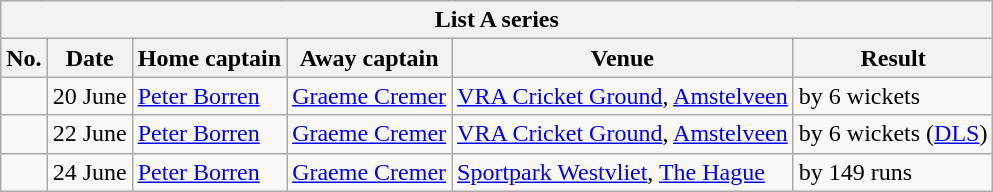<table class="wikitable">
<tr>
<th colspan="6">List A series</th>
</tr>
<tr>
<th>No.</th>
<th>Date</th>
<th>Home captain</th>
<th>Away captain</th>
<th>Venue</th>
<th>Result</th>
</tr>
<tr>
<td></td>
<td>20 June</td>
<td><a href='#'>Peter Borren</a></td>
<td><a href='#'>Graeme Cremer</a></td>
<td><a href='#'>VRA Cricket Ground</a>, <a href='#'>Amstelveen</a></td>
<td> by 6 wickets</td>
</tr>
<tr>
<td></td>
<td>22 June</td>
<td><a href='#'>Peter Borren</a></td>
<td><a href='#'>Graeme Cremer</a></td>
<td><a href='#'>VRA Cricket Ground</a>, <a href='#'>Amstelveen</a></td>
<td> by 6 wickets (<a href='#'>DLS</a>)</td>
</tr>
<tr>
<td></td>
<td>24 June</td>
<td><a href='#'>Peter Borren</a></td>
<td><a href='#'>Graeme Cremer</a></td>
<td><a href='#'>Sportpark Westvliet</a>, <a href='#'>The Hague</a></td>
<td> by 149 runs</td>
</tr>
</table>
